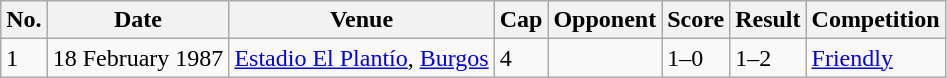<table class="wikitable sortable">
<tr>
<th>No.</th>
<th>Date</th>
<th>Venue</th>
<th>Cap</th>
<th>Opponent</th>
<th>Score</th>
<th>Result</th>
<th>Competition</th>
</tr>
<tr>
<td>1</td>
<td>18 February 1987</td>
<td><a href='#'>Estadio El Plantío</a>, <a href='#'>Burgos</a></td>
<td>4</td>
<td></td>
<td>1–0</td>
<td>1–2</td>
<td><a href='#'>Friendly</a></td>
</tr>
</table>
